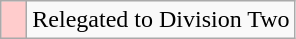<table class="wikitable">
<tr>
<td width=10px bgcolor="#ffcccc"></td>
<td>Relegated to Division Two</td>
</tr>
</table>
